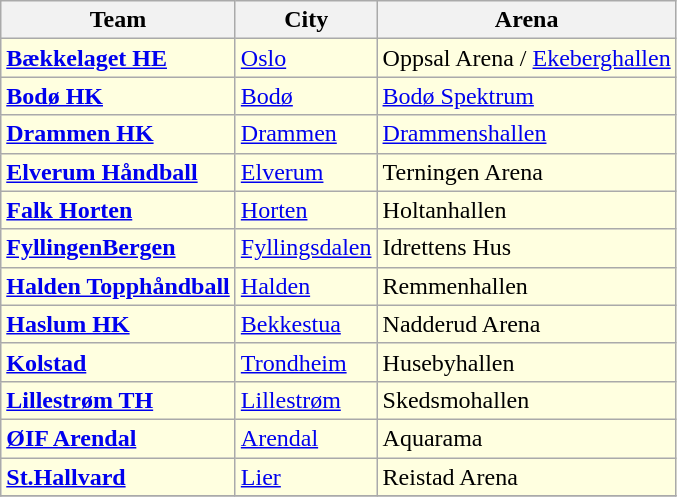<table class="wikitable sortable">
<tr>
<th>Team</th>
<th>City</th>
<th>Arena</th>
</tr>
<tr bgcolor=ffffe0>
<td><strong><a href='#'>Bækkelaget HE</a></strong></td>
<td><a href='#'>Oslo</a></td>
<td>Oppsal Arena / <a href='#'>Ekeberghallen</a></td>
</tr>
<tr bgcolor=ffffe0>
<td><strong><a href='#'>Bodø HK</a></strong></td>
<td><a href='#'>Bodø</a></td>
<td><a href='#'>Bodø Spektrum</a></td>
</tr>
<tr bgcolor=ffffe0>
<td><strong><a href='#'>Drammen HK</a></strong></td>
<td><a href='#'>Drammen</a></td>
<td><a href='#'>Drammenshallen</a></td>
</tr>
<tr bgcolor=ffffe0>
<td><strong><a href='#'>Elverum Håndball</a></strong></td>
<td><a href='#'>Elverum</a></td>
<td>Terningen Arena</td>
</tr>
<tr bgcolor=ffffe0>
<td><strong><a href='#'>Falk Horten</a></strong></td>
<td><a href='#'>Horten</a></td>
<td>Holtanhallen</td>
</tr>
<tr bgcolor=ffffe0>
<td><strong><a href='#'>FyllingenBergen</a></strong></td>
<td><a href='#'>Fyllingsdalen</a></td>
<td>Idrettens Hus</td>
</tr>
<tr bgcolor=ffffe0>
<td><strong><a href='#'>Halden Topphåndball</a></strong></td>
<td><a href='#'>Halden</a></td>
<td>Remmenhallen</td>
</tr>
<tr bgcolor=ffffe0>
<td><strong><a href='#'>Haslum HK</a></strong></td>
<td><a href='#'>Bekkestua</a></td>
<td>Nadderud Arena</td>
</tr>
<tr bgcolor=ffffe0>
<td><strong><a href='#'>Kolstad</a></strong></td>
<td><a href='#'>Trondheim</a></td>
<td>Husebyhallen</td>
</tr>
<tr bgcolor=ffffe0>
<td><strong><a href='#'>Lillestrøm TH</a></strong></td>
<td><a href='#'>Lillestrøm</a></td>
<td>Skedsmohallen</td>
</tr>
<tr bgcolor=ffffe0>
<td><strong><a href='#'>ØIF Arendal</a></strong></td>
<td><a href='#'>Arendal</a></td>
<td>Aquarama</td>
</tr>
<tr bgcolor=ffffe0>
<td><strong><a href='#'>St.Hallvard</a></strong></td>
<td><a href='#'>Lier</a></td>
<td>Reistad Arena</td>
</tr>
<tr>
</tr>
</table>
